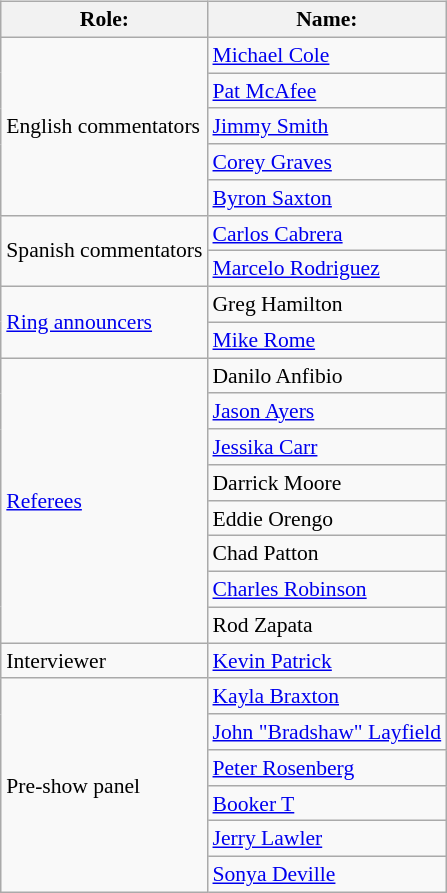<table class=wikitable style="font-size:90%; margin: 0.5em 0 0.5em 1em; float: right; clear: right;">
<tr>
<th>Role:</th>
<th>Name:</th>
</tr>
<tr>
<td rowspan=5>English commentators</td>
<td><a href='#'>Michael Cole</a> </td>
</tr>
<tr>
<td><a href='#'>Pat McAfee</a> </td>
</tr>
<tr>
<td><a href='#'>Jimmy Smith</a> </td>
</tr>
<tr>
<td><a href='#'>Corey Graves</a> </td>
</tr>
<tr>
<td><a href='#'>Byron Saxton</a> </td>
</tr>
<tr>
<td rowspan=2>Spanish commentators</td>
<td><a href='#'>Carlos Cabrera</a></td>
</tr>
<tr>
<td><a href='#'>Marcelo Rodriguez</a></td>
</tr>
<tr>
<td rowspan=2><a href='#'>Ring announcers</a></td>
<td>Greg Hamilton </td>
</tr>
<tr>
<td><a href='#'>Mike Rome</a> </td>
</tr>
<tr>
<td rowspan=8><a href='#'>Referees</a></td>
<td>Danilo Anfibio</td>
</tr>
<tr>
<td><a href='#'>Jason Ayers</a></td>
</tr>
<tr>
<td><a href='#'>Jessika Carr</a></td>
</tr>
<tr>
<td>Darrick Moore</td>
</tr>
<tr>
<td>Eddie Orengo</td>
</tr>
<tr>
<td>Chad Patton</td>
</tr>
<tr>
<td><a href='#'>Charles Robinson</a></td>
</tr>
<tr>
<td>Rod Zapata</td>
</tr>
<tr>
<td rowspan=1>Interviewer</td>
<td><a href='#'>Kevin Patrick</a></td>
</tr>
<tr>
<td rowspan="6">Pre-show panel</td>
<td><a href='#'>Kayla Braxton</a></td>
</tr>
<tr>
<td><a href='#'>John "Bradshaw" Layfield</a></td>
</tr>
<tr>
<td><a href='#'>Peter Rosenberg</a></td>
</tr>
<tr>
<td><a href='#'>Booker T</a></td>
</tr>
<tr>
<td><a href='#'>Jerry Lawler</a></td>
</tr>
<tr>
<td><a href='#'>Sonya Deville</a></td>
</tr>
</table>
